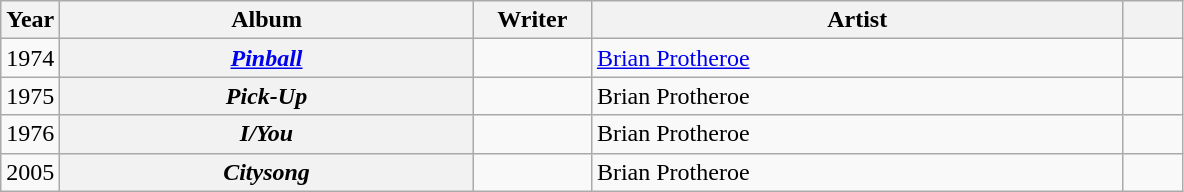<table class="wikitable plainrowheaders sortable">
<tr>
<th scope="col" width="5%">Year</th>
<th scope="col" width="35%">Album</th>
<th scope="col" width="10%">Writer</th>
<th scope="col" width="45%">Artist</th>
<th scope="col" class="unsortable" width="5%"></th>
</tr>
<tr>
<td>1974</td>
<th scope="row"><em><a href='#'>Pinball</a></em></th>
<td></td>
<td><a href='#'>Brian Protheroe</a></td>
<td></td>
</tr>
<tr>
<td>1975</td>
<th scope="row"><em>Pick-Up</em></th>
<td></td>
<td>Brian Protheroe</td>
<td></td>
</tr>
<tr>
<td>1976</td>
<th scope="row"><em>I/You</em></th>
<td></td>
<td>Brian Protheroe</td>
<td></td>
</tr>
<tr>
<td>2005</td>
<th scope="row"><em>Citysong</em></th>
<td></td>
<td>Brian Protheroe</td>
<td></td>
</tr>
</table>
